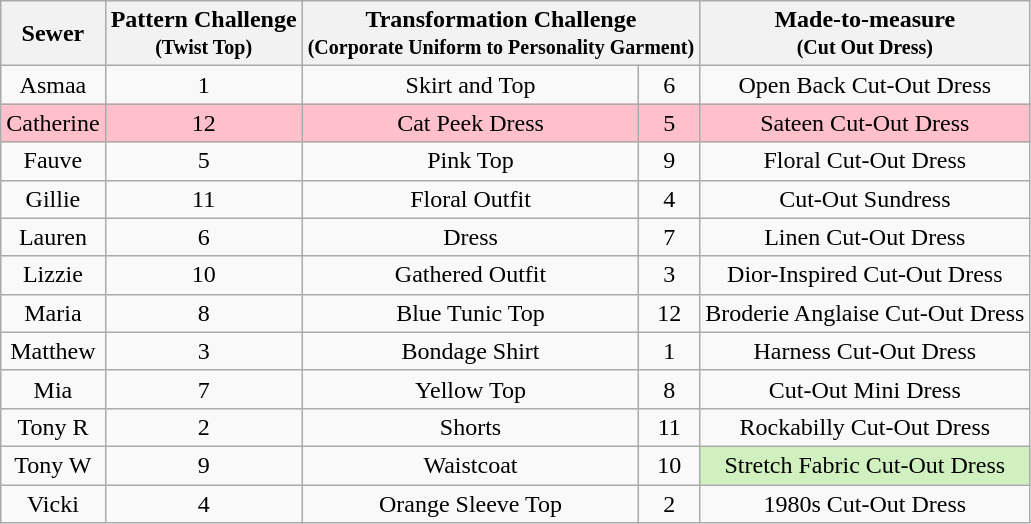<table class="wikitable" style="text-align:center;">
<tr>
<th>Sewer</th>
<th>Pattern Challenge<br><small>(Twist Top)</small></th>
<th colspan="2">Transformation Challenge<br><small>(Corporate Uniform to Personality Garment)</small></th>
<th>Made-to-measure<br><small>(Cut Out Dress)</small></th>
</tr>
<tr>
<td>Asmaa</td>
<td>1</td>
<td>Skirt and Top</td>
<td>6</td>
<td>Open Back Cut-Out Dress</td>
</tr>
<tr style="background:pink">
<td>Catherine</td>
<td>12</td>
<td>Cat Peek Dress</td>
<td>5</td>
<td>Sateen Cut-Out Dress</td>
</tr>
<tr>
<td>Fauve</td>
<td>5</td>
<td>Pink Top</td>
<td>9</td>
<td>Floral Cut-Out Dress</td>
</tr>
<tr>
<td>Gillie</td>
<td>11</td>
<td>Floral Outfit</td>
<td>4</td>
<td>Cut-Out Sundress</td>
</tr>
<tr>
<td>Lauren</td>
<td>6</td>
<td>Dress</td>
<td>7</td>
<td>Linen Cut-Out Dress</td>
</tr>
<tr>
<td>Lizzie</td>
<td>10</td>
<td>Gathered Outfit</td>
<td>3</td>
<td>Dior-Inspired Cut-Out Dress</td>
</tr>
<tr>
<td>Maria</td>
<td>8</td>
<td>Blue Tunic Top</td>
<td>12</td>
<td>Broderie Anglaise Cut-Out Dress</td>
</tr>
<tr>
<td>Matthew</td>
<td>3</td>
<td>Bondage Shirt</td>
<td>1</td>
<td>Harness Cut-Out Dress</td>
</tr>
<tr>
<td>Mia</td>
<td>7</td>
<td>Yellow Top</td>
<td>8</td>
<td>Cut-Out Mini Dress</td>
</tr>
<tr>
<td>Tony R</td>
<td>2</td>
<td>Shorts</td>
<td>11</td>
<td>Rockabilly Cut-Out Dress</td>
</tr>
<tr>
<td>Tony W</td>
<td>9</td>
<td>Waistcoat</td>
<td>10</td>
<td style="background:#d0f0c0">Stretch Fabric Cut-Out Dress</td>
</tr>
<tr>
<td>Vicki</td>
<td>4</td>
<td>Orange Sleeve Top</td>
<td>2</td>
<td>1980s Cut-Out Dress</td>
</tr>
</table>
